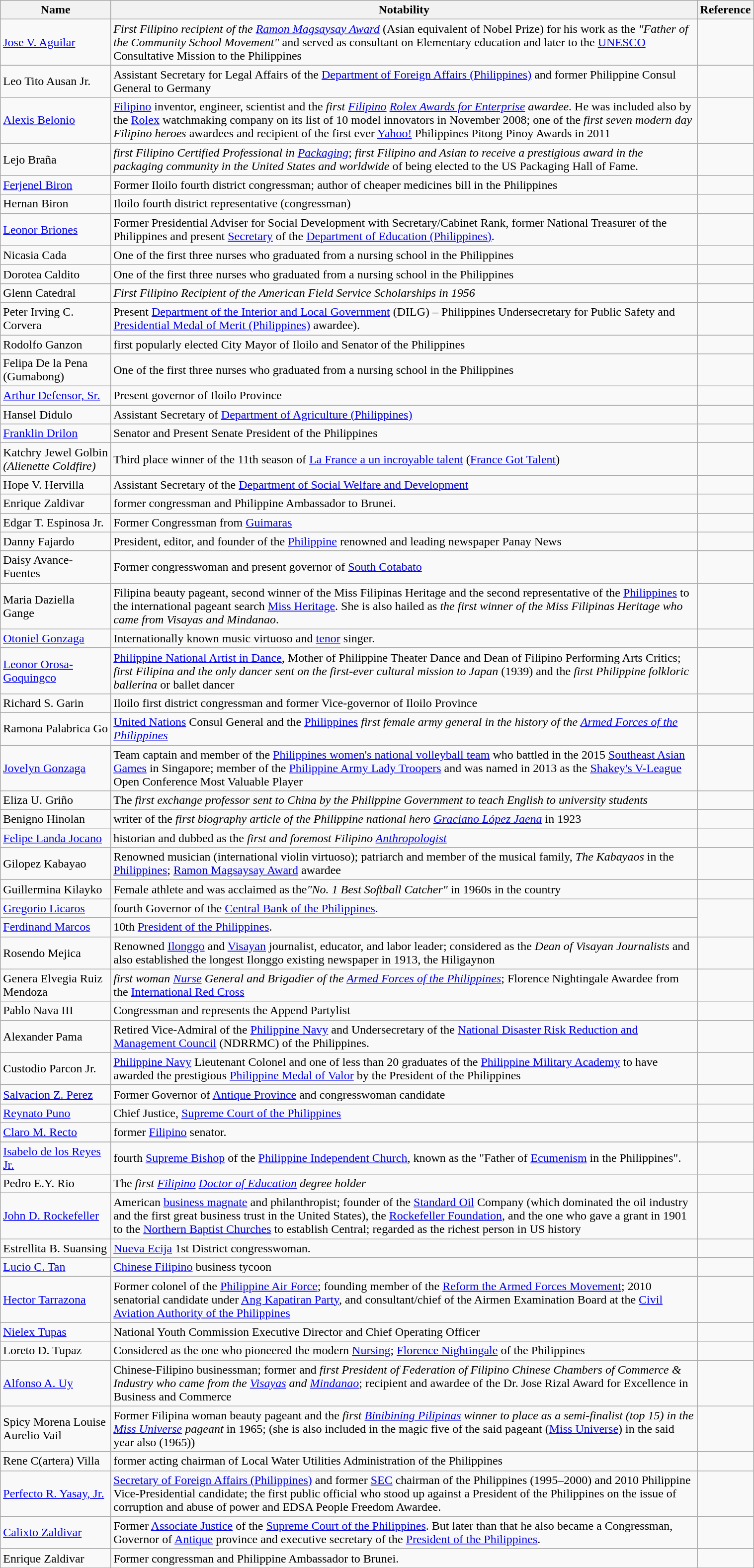<table class="wikitable" width=80%>
<tr bgcolor=#cccccc>
<th>Name</th>
<th>Notability</th>
<th>Reference</th>
</tr>
<tr>
<td><a href='#'>Jose V. Aguilar</a></td>
<td><em>First Filipino recipient of the <a href='#'>Ramon Magsaysay Award</a></em> (Asian equivalent of Nobel Prize) for his work as the <em>"Father of the Community School Movement"</em> and served as consultant on Elementary education and later to the <a href='#'>UNESCO</a> Consultative Mission to the Philippines</td>
<td align="center"></td>
</tr>
<tr>
<td>Leo Tito Ausan Jr.</td>
<td>Assistant Secretary for Legal Affairs of the <a href='#'>Department of Foreign Affairs (Philippines)</a> and  former Philippine Consul General to Germany</td>
<td align="center"></td>
</tr>
<tr>
<td><a href='#'>Alexis Belonio</a></td>
<td><a href='#'>Filipino</a> inventor, engineer, scientist and the <em>first <a href='#'>Filipino</a> <a href='#'>Rolex Awards for Enterprise</a> awardee</em>. He was included also by the <a href='#'>Rolex</a> watchmaking company on its list of 10 model innovators in November 2008; one of the <em>first seven modern day Filipino heroes</em> awardees and recipient of the first ever <a href='#'>Yahoo!</a> Philippines Pitong Pinoy Awards in 2011</td>
<td align="center"></td>
</tr>
<tr>
<td>Lejo Braña</td>
<td><em>first Filipino Certified Professional in <a href='#'>Packaging</a></em>; <em>first Filipino and Asian to receive a prestigious award in the packaging community in the United States and worldwide</em> of being elected to the US Packaging Hall of Fame.</td>
<td align="center"></td>
</tr>
<tr>
<td><a href='#'>Ferjenel Biron</a></td>
<td>Former Iloilo fourth district congressman; author of cheaper medicines bill in the Philippines</td>
<td align="center"></td>
</tr>
<tr>
<td>Hernan Biron</td>
<td>Iloilo fourth district representative (congressman)</td>
<td align="center"></td>
</tr>
<tr>
<td><a href='#'>Leonor Briones</a></td>
<td>Former Presidential Adviser for Social Development with Secretary/Cabinet Rank, former National Treasurer of the Philippines and present <a href='#'>Secretary</a> of the <a href='#'>Department of Education (Philippines)</a>.</td>
<td></td>
</tr>
<tr>
<td>Nicasia Cada</td>
<td>One of the first three nurses who graduated from a nursing school in the Philippines</td>
<td align="center"></td>
</tr>
<tr>
<td>Dorotea Caldito</td>
<td>One of the first three nurses who graduated from a nursing school in the Philippines</td>
<td align="center"></td>
</tr>
<tr>
<td>Glenn Catedral</td>
<td><em>First Filipino Recipient of the American Field Service Scholarships in 1956</em></td>
<td align="center"></td>
</tr>
<tr>
<td>Peter Irving C. Corvera</td>
<td>Present <a href='#'>Department of the Interior and Local Government</a> (DILG) – Philippines Undersecretary for Public Safety and <a href='#'>Presidential Medal of Merit (Philippines)</a> awardee).</td>
<td align="center"></td>
</tr>
<tr>
<td>Rodolfo Ganzon</td>
<td>first popularly elected City Mayor of Iloilo and Senator of the Philippines</td>
</tr>
<tr>
<td>Felipa De la Pena (Gumabong)</td>
<td>One of the first three nurses who graduated from a nursing school in the Philippines</td>
<td align="center"></td>
</tr>
<tr>
<td><a href='#'>Arthur Defensor, Sr.</a></td>
<td>Present governor of Iloilo Province</td>
<td align="center"></td>
</tr>
<tr>
<td>Hansel Didulo</td>
<td>Assistant Secretary of <a href='#'>Department of Agriculture (Philippines)</a></td>
<td></td>
</tr>
<tr>
<td><a href='#'>Franklin Drilon</a></td>
<td>Senator and Present Senate President of the Philippines</td>
<td align="center"></td>
</tr>
<tr>
<td>Katchry Jewel Golbin <em>(Alienette Coldfire)</em></td>
<td>Third place winner of the 11th season of <a href='#'>La France a un incroyable talent</a> (<a href='#'>France Got Talent</a>)</td>
<td align="center"></td>
</tr>
<tr>
<td>Hope V. Hervilla</td>
<td>Assistant Secretary of the  <a href='#'>Department of Social Welfare and Development</a></td>
<td></td>
</tr>
<tr>
<td>Enrique Zaldivar</td>
<td>former congressman and Philippine Ambassador to Brunei.</td>
<td align="center"></td>
</tr>
<tr>
<td>Edgar T. Espinosa Jr.</td>
<td>Former Congressman from <a href='#'>Guimaras</a></td>
<td></td>
</tr>
<tr>
<td>Danny Fajardo</td>
<td>President, editor, and founder of the <a href='#'>Philippine</a> renowned and leading newspaper Panay News</td>
<td align="center"></td>
</tr>
<tr>
<td>Daisy Avance-Fuentes</td>
<td>Former congresswoman and present governor of <a href='#'>South Cotabato</a></td>
<td align="center"></td>
</tr>
<tr>
<td>Maria Daziella Gange</td>
<td>Filipina beauty pageant, second winner of the Miss Filipinas Heritage and the second representative of the <a href='#'>Philippines</a> to the international pageant search <a href='#'>Miss Heritage</a>.  She is also hailed as <em>the first winner of the Miss Filipinas Heritage who came from Visayas and Mindanao</em>.</td>
<td align="center"></td>
</tr>
<tr>
<td><a href='#'>Otoniel Gonzaga</a></td>
<td>Internationally known music virtuoso and <a href='#'>tenor</a> singer.</td>
<td align="center"></td>
</tr>
<tr>
<td><a href='#'>Leonor Orosa-Goquingco</a></td>
<td><a href='#'>Philippine National Artist in Dance</a>, Mother of Philippine Theater Dance and Dean of Filipino Performing Arts Critics; <em>first Filipina and the only dancer sent on the first-ever cultural mission to Japan</em> (1939) and the <em>first Philippine folkloric ballerina</em> or ballet dancer</td>
<td align="center"></td>
</tr>
<tr>
<td>Richard S. Garin</td>
<td>Iloilo first district congressman and former Vice-governor of Iloilo Province</td>
<td align="center"></td>
</tr>
<tr>
<td>Ramona Palabrica Go</td>
<td><a href='#'>United Nations</a> Consul General and the <a href='#'>Philippines</a> <em>first female army general in the history of the <a href='#'>Armed Forces of the Philippines</a></em></td>
<td align="center"></td>
</tr>
<tr>
<td><a href='#'>Jovelyn Gonzaga</a></td>
<td>Team captain and member of the <a href='#'>Philippines women's national volleyball team</a> who battled in the 2015 <a href='#'>Southeast Asian Games</a> in Singapore; member of the <a href='#'>Philippine Army Lady Troopers</a> and was named in 2013 as the <a href='#'>Shakey's V-League</a> Open Conference Most Valuable Player</td>
<td align="center"></td>
</tr>
<tr>
<td>Eliza U. Griño</td>
<td>The <em>first exchange professor sent to China by the Philippine Government to teach English to university students</em></td>
<td></td>
</tr>
<tr>
<td>Benigno Hinolan</td>
<td>writer of the <em>first biography article of the Philippine national hero <a href='#'>Graciano López Jaena</a></em> in 1923</td>
<td></td>
</tr>
<tr>
<td><a href='#'>Felipe Landa Jocano</a></td>
<td>historian and dubbed as the <em>first and foremost Filipino <a href='#'>Anthropologist</a></em></td>
<td align="center"></td>
</tr>
<tr>
<td>Gilopez Kabayao</td>
<td>Renowned musician (international violin virtuoso); patriarch and member of the musical family, <em>The Kabayaos</em> in the <a href='#'>Philippines</a>; <a href='#'>Ramon Magsaysay Award</a> awardee</td>
<td align="center"></td>
</tr>
<tr>
<td>Guillermina Kilayko</td>
<td>Female athlete and was acclaimed as the<em>"No. 1 Best Softball Catcher"</em> in 1960s in the country</td>
<td align="center"></td>
</tr>
<tr>
<td><a href='#'>Gregorio Licaros</a></td>
<td>fourth Governor of the <a href='#'>Central Bank of the Philippines</a>.</td>
</tr>
<tr>
<td><a href='#'>Ferdinand Marcos</a></td>
<td>10th <a href='#'>President of the Philippines</a>.</td>
</tr>
<tr>
<td>Rosendo Mejica</td>
<td>Renowned <a href='#'>Ilonggo</a> and <a href='#'>Visayan</a> journalist, educator, and labor leader; considered as the <em>Dean of Visayan Journalists</em> and also established the longest Ilonggo existing newspaper in 1913, the Hiligaynon</td>
<td align="center"></td>
</tr>
<tr>
<td>Genera Elvegia Ruiz Mendoza</td>
<td><em>first woman <a href='#'>Nurse</a> General and Brigadier of the <a href='#'>Armed Forces of the Philippines</a></em>; Florence Nightingale Awardee from the <a href='#'>International Red Cross</a></td>
<td align="center"></td>
</tr>
<tr>
<td>Pablo Nava III</td>
<td>Congressman and represents the Append Partylist</td>
<td align="center"></td>
</tr>
<tr>
<td>Alexander Pama</td>
<td>Retired Vice-Admiral of the <a href='#'>Philippine Navy</a> and Undersecretary of the <a href='#'>National Disaster Risk Reduction and Management Council</a> (NDRRMC) of the Philippines.</td>
<td align="center"></td>
</tr>
<tr>
<td>Custodio Parcon Jr.</td>
<td><a href='#'>Philippine Navy</a> Lieutenant Colonel and one of less than 20 graduates of the <a href='#'>Philippine Military Academy</a> to have awarded the prestigious <a href='#'>Philippine Medal of Valor</a> by the President of the Philippines</td>
<td align="center"></td>
</tr>
<tr>
<td><a href='#'>Salvacion Z. Perez</a></td>
<td>Former Governor of <a href='#'>Antique Province</a> and congresswoman candidate</td>
<td align="center"></td>
</tr>
<tr>
<td><a href='#'>Reynato Puno</a></td>
<td>Chief Justice, <a href='#'>Supreme Court of the Philippines</a></td>
<td align="center"></td>
</tr>
<tr>
<td><a href='#'>Claro M. Recto</a></td>
<td>former <a href='#'>Filipino</a> senator.</td>
<td></td>
</tr>
<tr>
</tr>
<tr>
<td><a href='#'>Isabelo de los Reyes Jr.</a></td>
<td>fourth <a href='#'>Supreme Bishop</a> of the <a href='#'>Philippine Independent Church</a>, known as the "Father of <a href='#'>Ecumenism</a> in the Philippines".</td>
<td align="center"></td>
</tr>
<tr>
<td>Pedro E.Y. Rio</td>
<td>The <em>first <a href='#'>Filipino</a> <a href='#'>Doctor of Education</a> degree holder</em></td>
<td align="center"></td>
</tr>
<tr>
<td><a href='#'>John D. Rockefeller</a></td>
<td>American <a href='#'>business magnate</a> and philanthropist; founder of the <a href='#'>Standard Oil</a> Company (which dominated the oil industry and the first great business trust in the United States), the <a href='#'>Rockefeller Foundation</a>, and the one who gave a grant in 1901 to the <a href='#'>Northern Baptist Churches</a> to establish Central; regarded as the richest person in US history</td>
<td align="center"></td>
</tr>
<tr>
<td>Estrellita B. Suansing</td>
<td><a href='#'>Nueva Ecija</a> 1st District congresswoman.</td>
<td align="center"></td>
</tr>
<tr>
<td><a href='#'>Lucio C. Tan</a></td>
<td><a href='#'>Chinese Filipino</a> business tycoon</td>
<td align="center"></td>
</tr>
<tr>
<td><a href='#'>Hector Tarrazona</a></td>
<td>Former colonel of the <a href='#'>Philippine Air Force</a>; founding member of the <a href='#'>Reform the Armed Forces Movement</a>; 2010 senatorial candidate under <a href='#'>Ang Kapatiran Party</a>, and consultant/chief of the Airmen Examination Board at the <a href='#'>Civil Aviation Authority of the Philippines</a></td>
<td align="center"></td>
</tr>
<tr>
<td><a href='#'>Nielex Tupas</a></td>
<td>National Youth Commission Executive Director and Chief Operating Officer</td>
<td></td>
</tr>
<tr>
<td>Loreto D. Tupaz</td>
<td>Considered as the one who pioneered the modern <a href='#'>Nursing</a>; <a href='#'>Florence Nightingale</a> of the Philippines</td>
<td align="center"></td>
</tr>
<tr>
<td><a href='#'>Alfonso A. Uy</a></td>
<td>Chinese-Filipino businessman; former and <em>first President of Federation of Filipino Chinese Chambers of Commerce & Industry who came from the <a href='#'>Visayas</a> and <a href='#'>Mindanao</a></em>; recipient and awardee of the Dr. Jose Rizal Award for Excellence in Business and Commerce</td>
<td align="center"></td>
</tr>
<tr>
<td>Spicy Morena Louise Aurelio Vail</td>
<td>Former Filipina woman beauty pageant and the <em>first <a href='#'>Binibining Pilipinas</a> winner to place as a semi-finalist (top 15) in the <a href='#'>Miss Universe</a> pageant</em> in 1965; (she is also included in the magic five of the said pageant (<a href='#'>Miss Universe</a>) in the said year also (1965))</td>
<td align="center"></td>
</tr>
<tr>
<td>Rene C(artera) Villa</td>
<td>former acting chairman of Local Water Utilities Administration of the Philippines</td>
<td align="center"></td>
</tr>
<tr>
<td><a href='#'>Perfecto R. Yasay, Jr.</a></td>
<td><a href='#'>Secretary of Foreign Affairs (Philippines)</a>  and former <a href='#'>SEC</a> chairman of the Philippines (1995–2000) and 2010 Philippine Vice-Presidential candidate; the first public official who stood up against a President of the Philippines on the issue of corruption and abuse of power and EDSA People Freedom Awardee.</td>
<td align="center"></td>
</tr>
<tr>
<td><a href='#'>Calixto Zaldivar</a></td>
<td>Former <a href='#'>Associate Justice</a> of the <a href='#'>Supreme Court of the Philippines</a>. But later than that he also became a Congressman, Governor of <a href='#'>Antique</a> province and executive secretary of the <a href='#'>President of the Philippines</a>.</td>
<td align="center"></td>
</tr>
<tr>
<td>Enrique Zaldivar</td>
<td>Former congressman and Philippine Ambassador to Brunei.</td>
<td align="center"></td>
</tr>
<tr>
</tr>
</table>
